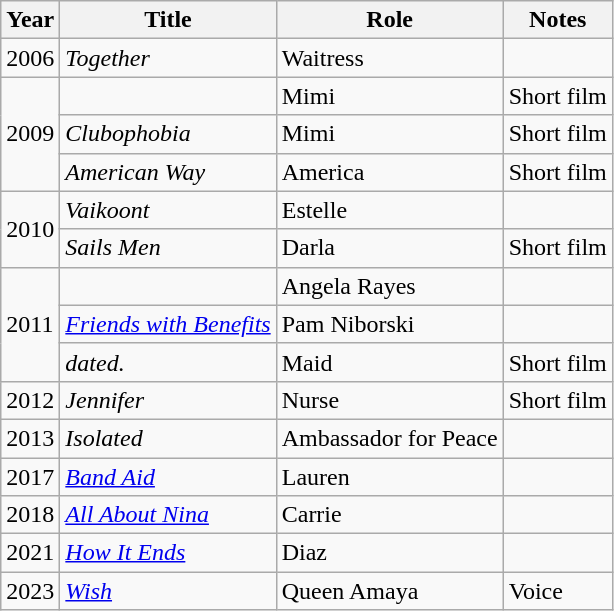<table class="wikitable sortable">
<tr>
<th>Year</th>
<th>Title</th>
<th>Role</th>
<th class="unsortable">Notes</th>
</tr>
<tr>
<td>2006</td>
<td><em>Together</em></td>
<td>Waitress</td>
<td></td>
</tr>
<tr>
<td rowspan="3">2009</td>
<td><em></em></td>
<td>Mimi</td>
<td>Short film</td>
</tr>
<tr>
<td><em>Clubophobia</em></td>
<td>Mimi</td>
<td>Short film</td>
</tr>
<tr>
<td><em>American Way</em></td>
<td>America</td>
<td>Short film</td>
</tr>
<tr>
<td rowspan="2">2010</td>
<td><em>Vaikoont</em></td>
<td>Estelle</td>
<td></td>
</tr>
<tr>
<td><em>Sails Men</em></td>
<td>Darla</td>
<td>Short film</td>
</tr>
<tr>
<td rowspan="3">2011</td>
<td><em></em></td>
<td>Angela Rayes</td>
<td></td>
</tr>
<tr>
<td><em><a href='#'>Friends with Benefits</a></em></td>
<td>Pam Niborski</td>
<td></td>
</tr>
<tr>
<td><em>dated.</em></td>
<td>Maid</td>
<td>Short film</td>
</tr>
<tr>
<td>2012</td>
<td><em>Jennifer</em></td>
<td>Nurse</td>
<td>Short film</td>
</tr>
<tr>
<td>2013</td>
<td><em>Isolated</em></td>
<td>Ambassador for Peace</td>
<td></td>
</tr>
<tr>
<td>2017</td>
<td><em><a href='#'>Band Aid</a></em></td>
<td>Lauren</td>
<td></td>
</tr>
<tr>
<td>2018</td>
<td><em><a href='#'>All About Nina</a></em></td>
<td>Carrie</td>
<td></td>
</tr>
<tr>
<td>2021</td>
<td><em><a href='#'>How It Ends</a></em></td>
<td>Diaz</td>
<td></td>
</tr>
<tr>
<td>2023</td>
<td><em><a href='#'>Wish</a></em></td>
<td>Queen Amaya</td>
<td>Voice</td>
</tr>
</table>
